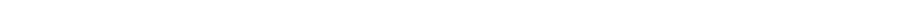<table style="width:66%; text-align:center;">
<tr style="color:white;">
<td style="background:"><strong>4</strong></td>
<td style="background:"><strong>4</strong></td>
<td style="background:"><strong>2</strong></td>
<td style="background:"><strong>14</strong></td>
</tr>
</table>
